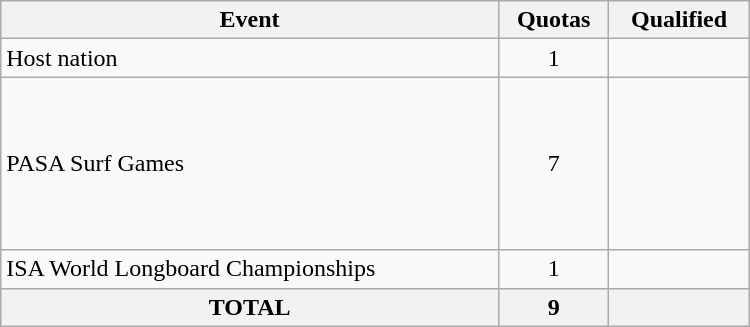<table class="wikitable" width=500>
<tr>
<th>Event</th>
<th>Quotas</th>
<th>Qualified</th>
</tr>
<tr>
<td>Host nation</td>
<td align="center">1</td>
<td></td>
</tr>
<tr>
<td>PASA Surf Games</td>
<td align="center">7</td>
<td><br><br><br><br><br><br></td>
</tr>
<tr>
<td>ISA World Longboard Championships</td>
<td align="center">1</td>
<td></td>
</tr>
<tr>
<th>TOTAL</th>
<th>9</th>
<th></th>
</tr>
</table>
